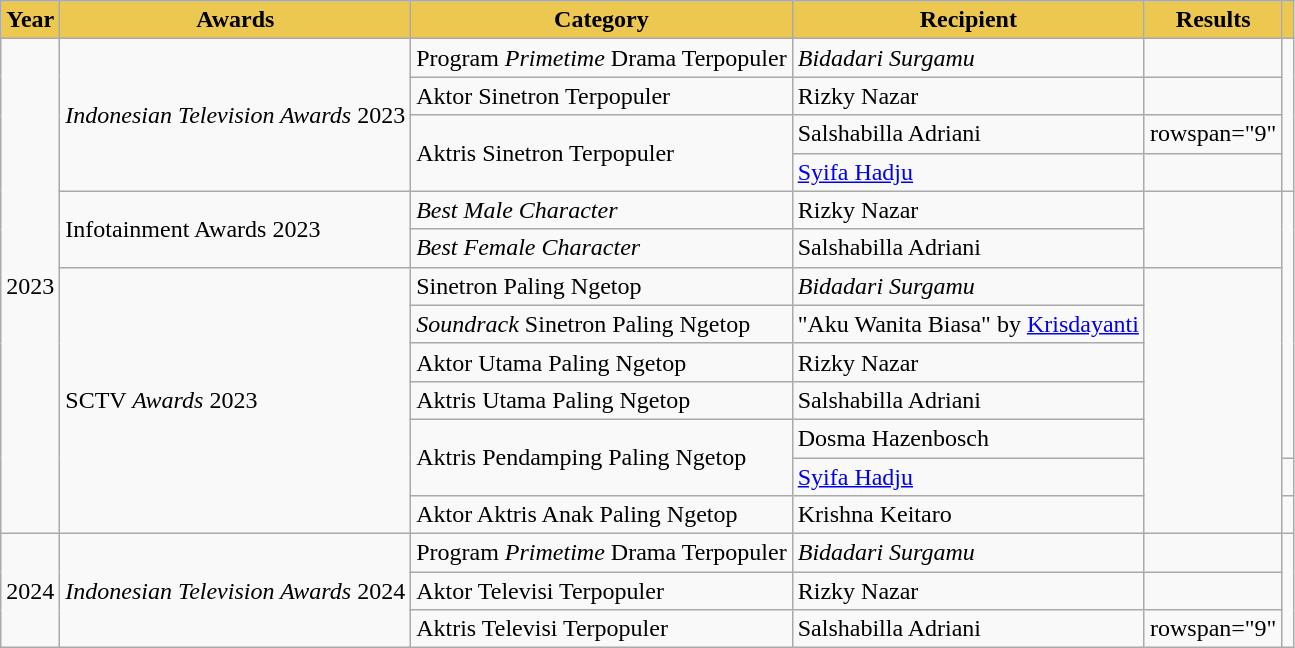<table class="wikitable unsortable">
<tr>
<th style="background-color:#ECC850; color:"black">Year</th>
<th style="background-color:#ECC850; color:"black">Awards</th>
<th style="background-color:#ECC850; color:"black">Category</th>
<th style="background-color:#ECC850; color:"black">Recipient</th>
<th style="background-color:#ECC850; color:"black">Results</th>
<th style="background-color:#ECC850; color:"black"></th>
</tr>
<tr>
<td rowspan="13">2023</td>
<td rowspan="4"><em>Indonesian Television Awards</em> 2023</td>
<td>Program <em>Primetime</em> Drama Terpopuler</td>
<td><em>Bidadari Surgamu</em></td>
<td></td>
<td rowspan="4" align="center"></td>
</tr>
<tr>
<td>Aktor Sinetron Terpopuler</td>
<td>Rizky Nazar</td>
<td></td>
</tr>
<tr>
<td rowspan="2">Aktris Sinetron Terpopuler</td>
<td>Salshabilla Adriani</td>
<td>rowspan="9" </td>
</tr>
<tr>
<td><a href='#'>Syifa Hadju</a></td>
</tr>
<tr>
<td rowspan="2">Infotainment Awards 2023</td>
<td><em>Best Male Character</em></td>
<td>Rizky Nazar</td>
<td rowspan="2" align="center"></td>
</tr>
<tr>
<td><em>Best Female Character</em></td>
<td>Salshabilla Adriani</td>
</tr>
<tr>
<td rowspan="7">SCTV <em>Awards</em> 2023</td>
<td>Sinetron Paling Ngetop</td>
<td><em>Bidadari Surgamu</em></td>
<td rowspan="7" align="center"></td>
</tr>
<tr>
<td><em>Soundrack</em> Sinetron Paling Ngetop</td>
<td>"Aku Wanita Biasa" by <a href='#'>Krisdayanti</a></td>
</tr>
<tr>
<td>Aktor Utama Paling Ngetop</td>
<td>Rizky Nazar</td>
</tr>
<tr>
<td>Aktris Utama Paling Ngetop</td>
<td>Salshabilla Adriani</td>
</tr>
<tr>
<td rowspan="2">Aktris Pendamping Paling Ngetop</td>
<td>Dosma Hazenbosch</td>
</tr>
<tr>
<td><a href='#'>Syifa Hadju</a></td>
<td></td>
</tr>
<tr>
<td>Aktor Aktris Anak Paling Ngetop</td>
<td>Krishna Keitaro</td>
<td></td>
</tr>
<tr>
<td rowspan="14">2024</td>
<td rowspan="3"><em>Indonesian Television Awards</em> 2024</td>
<td>Program <em>Primetime</em> Drama Terpopuler</td>
<td><em>Bidadari Surgamu</em></td>
<td></td>
<td rowspan="8" align="center"></td>
</tr>
<tr>
<td>Aktor Televisi Terpopuler</td>
<td>Rizky Nazar</td>
<td></td>
</tr>
<tr>
<td rowspan="2">Aktris Televisi Terpopuler</td>
<td>Salshabilla Adriani</td>
<td>rowspan="9" </td>
</tr>
</table>
